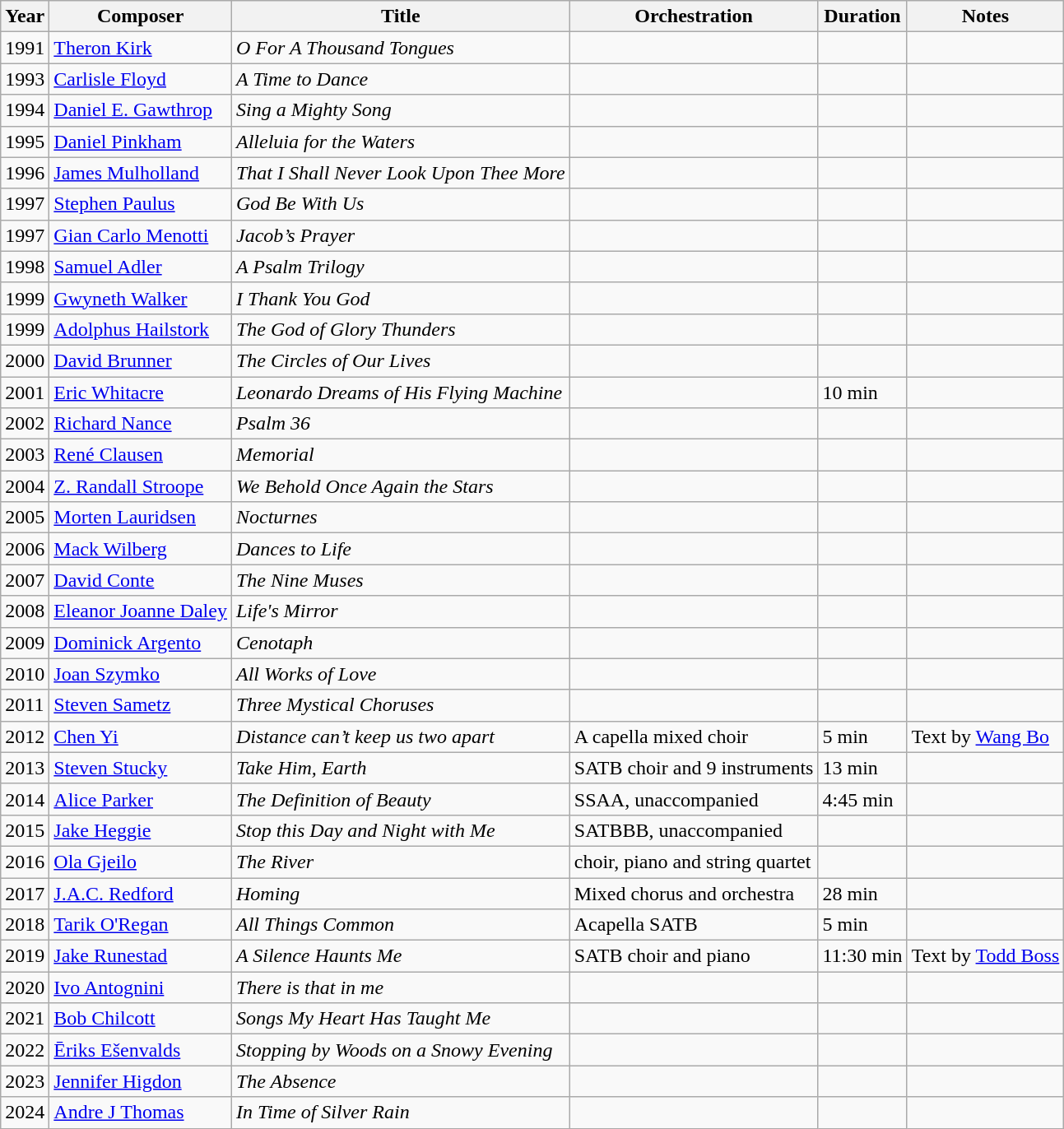<table class="wikitable">
<tr>
<th>Year</th>
<th>Composer</th>
<th>Title</th>
<th>Orchestration</th>
<th>Duration</th>
<th>Notes</th>
</tr>
<tr>
<td>1991</td>
<td><a href='#'>Theron Kirk</a></td>
<td><em>O For A Thousand Tongues</em></td>
<td></td>
<td></td>
<td></td>
</tr>
<tr>
<td>1993</td>
<td><a href='#'>Carlisle Floyd</a></td>
<td><em>A Time to Dance</em></td>
<td></td>
<td></td>
<td></td>
</tr>
<tr>
<td>1994</td>
<td><a href='#'>Daniel E. Gawthrop</a></td>
<td><em>Sing a Mighty Song</em></td>
<td></td>
<td></td>
<td></td>
</tr>
<tr>
<td>1995</td>
<td><a href='#'>Daniel Pinkham</a></td>
<td><em>Alleluia for the Waters</em></td>
<td></td>
<td></td>
<td></td>
</tr>
<tr>
<td>1996</td>
<td><a href='#'>James Mulholland</a></td>
<td><em>That I Shall Never Look Upon Thee More</em></td>
<td></td>
<td></td>
<td></td>
</tr>
<tr>
<td>1997</td>
<td><a href='#'>Stephen Paulus</a></td>
<td><em>God Be With Us</em></td>
<td></td>
<td></td>
<td></td>
</tr>
<tr>
<td>1997</td>
<td><a href='#'>Gian Carlo Menotti</a></td>
<td><em>Jacob’s Prayer</em></td>
<td></td>
<td></td>
<td></td>
</tr>
<tr>
<td>1998</td>
<td><a href='#'>Samuel Adler</a></td>
<td><em>A Psalm Trilogy</em></td>
<td></td>
<td></td>
<td></td>
</tr>
<tr>
<td>1999</td>
<td><a href='#'>Gwyneth Walker</a></td>
<td><em>I Thank You God</em></td>
<td></td>
<td></td>
<td></td>
</tr>
<tr>
<td>1999</td>
<td><a href='#'>Adolphus Hailstork</a></td>
<td><em>The God of Glory Thunders</em></td>
<td></td>
<td></td>
<td></td>
</tr>
<tr>
<td>2000</td>
<td><a href='#'>David Brunner</a></td>
<td><em>The Circles of Our Lives</em></td>
<td></td>
<td></td>
<td></td>
</tr>
<tr>
<td>2001</td>
<td><a href='#'>Eric Whitacre</a></td>
<td><em>Leonardo Dreams of His Flying Machine</em></td>
<td></td>
<td>10 min</td>
<td></td>
</tr>
<tr>
<td>2002</td>
<td><a href='#'>Richard Nance</a></td>
<td><em>Psalm 36</em></td>
<td></td>
<td></td>
<td></td>
</tr>
<tr>
<td>2003</td>
<td><a href='#'>René Clausen</a></td>
<td><em>Memorial</em></td>
<td></td>
<td></td>
<td></td>
</tr>
<tr>
<td>2004</td>
<td><a href='#'>Z. Randall Stroope</a></td>
<td><em>We Behold Once Again the Stars</em></td>
<td></td>
<td></td>
<td></td>
</tr>
<tr>
<td>2005</td>
<td><a href='#'>Morten Lauridsen</a></td>
<td><em>Nocturnes</em></td>
<td></td>
<td></td>
<td></td>
</tr>
<tr>
<td>2006</td>
<td><a href='#'>Mack Wilberg</a></td>
<td><em>Dances to Life</em></td>
<td></td>
<td></td>
<td></td>
</tr>
<tr>
<td>2007</td>
<td><a href='#'>David Conte</a></td>
<td><em>The Nine Muses</em></td>
<td></td>
<td></td>
<td></td>
</tr>
<tr>
<td>2008</td>
<td><a href='#'>Eleanor Joanne Daley</a></td>
<td><em>Life's Mirror</em></td>
<td></td>
<td></td>
<td></td>
</tr>
<tr>
<td>2009</td>
<td><a href='#'>Dominick Argento</a></td>
<td><em>Cenotaph</em></td>
<td></td>
<td></td>
<td></td>
</tr>
<tr>
<td>2010</td>
<td><a href='#'>Joan Szymko</a></td>
<td><em>All Works of Love</em></td>
<td></td>
<td></td>
<td></td>
</tr>
<tr>
<td>2011</td>
<td><a href='#'>Steven Sametz</a></td>
<td><em>Three Mystical Choruses</em></td>
<td></td>
<td></td>
<td></td>
</tr>
<tr>
<td>2012</td>
<td><a href='#'>Chen Yi</a></td>
<td><em>Distance can’t keep us two apart</em></td>
<td>A capella mixed choir</td>
<td>5 min</td>
<td>Text by <a href='#'>Wang Bo</a></td>
</tr>
<tr>
<td>2013</td>
<td><a href='#'>Steven Stucky</a></td>
<td><em>Take Him, Earth</em></td>
<td>SATB choir and 9 instruments</td>
<td>13 min</td>
<td></td>
</tr>
<tr>
<td>2014</td>
<td><a href='#'>Alice Parker</a></td>
<td><em>The Definition of Beauty</em></td>
<td>SSAA, unaccompanied</td>
<td>4:45 min</td>
<td></td>
</tr>
<tr>
<td>2015</td>
<td><a href='#'>Jake Heggie</a></td>
<td><em>Stop this Day and Night with Me</em></td>
<td>SATBBB, unaccompanied</td>
<td></td>
<td></td>
</tr>
<tr>
<td>2016</td>
<td><a href='#'>Ola Gjeilo</a></td>
<td><em>The River</em></td>
<td>choir, piano and string quartet</td>
<td></td>
<td></td>
</tr>
<tr>
<td>2017</td>
<td><a href='#'>J.A.C. Redford</a></td>
<td><em>Homing</em></td>
<td>Mixed chorus and orchestra</td>
<td>28 min</td>
<td></td>
</tr>
<tr>
<td>2018</td>
<td><a href='#'>Tarik O'Regan</a></td>
<td><em>All Things Common</em></td>
<td>Acapella SATB</td>
<td>5 min</td>
<td></td>
</tr>
<tr>
<td>2019</td>
<td><a href='#'>Jake Runestad</a></td>
<td><em>A Silence Haunts Me</em></td>
<td>SATB choir and piano</td>
<td>11:30 min</td>
<td>Text by <a href='#'>Todd Boss</a></td>
</tr>
<tr>
<td>2020</td>
<td><a href='#'>Ivo Antognini</a></td>
<td><em>There is that in me</em></td>
<td></td>
<td></td>
<td></td>
</tr>
<tr>
<td>2021</td>
<td><a href='#'>Bob Chilcott</a></td>
<td><em>Songs My Heart Has Taught Me</em></td>
<td></td>
<td></td>
<td></td>
</tr>
<tr>
<td>2022</td>
<td><a href='#'>Ēriks Ešenvalds</a></td>
<td><em>Stopping by Woods on a Snowy Evening</em></td>
<td></td>
<td></td>
<td></td>
</tr>
<tr>
<td>2023</td>
<td><a href='#'>Jennifer Higdon</a></td>
<td><em>The Absence</em></td>
<td></td>
<td></td>
<td></td>
</tr>
<tr>
<td>2024</td>
<td><a href='#'>Andre J Thomas</a></td>
<td><em>In Time of Silver Rain</em></td>
<td></td>
<td></td>
<td></td>
</tr>
</table>
